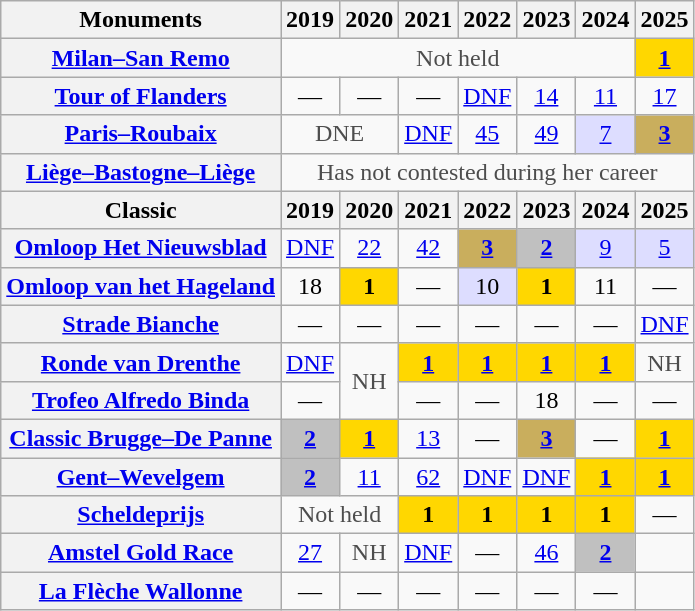<table class="wikitable plainrowheaders">
<tr>
<th>Monuments</th>
<th>2019</th>
<th>2020</th>
<th>2021</th>
<th>2022</th>
<th>2023</th>
<th>2024</th>
<th>2025</th>
</tr>
<tr style="text-align:center;">
<th scope="row"><a href='#'>Milan–San Remo</a></th>
<td style="color:#4d4d4d;" colspan=6>Not held</td>
<td style="background:gold;"><a href='#'><strong>1</strong></a></td>
</tr>
<tr style="text-align:center;">
<th scope="row"><a href='#'>Tour of Flanders</a></th>
<td>—</td>
<td>—</td>
<td>—</td>
<td><a href='#'>DNF</a></td>
<td><a href='#'>14</a></td>
<td><a href='#'>11</a></td>
<td><a href='#'>17</a></td>
</tr>
<tr style="text-align:center;">
<th scope="row"><a href='#'>Paris–Roubaix</a></th>
<td style="color:#4d4d4d;" colspan=2>DNE</td>
<td><a href='#'>DNF</a></td>
<td><a href='#'>45</a></td>
<td><a href='#'>49</a></td>
<td style="background:#ddf;"><a href='#'>7</a></td>
<td style="background:#C9AE5D;"><a href='#'><strong>3</strong></a></td>
</tr>
<tr style="text-align:center;">
<th scope="row"><a href='#'>Liège–Bastogne–Liège</a></th>
<td style="color:#4d4d4d;" colspan=7>Has not contested during her career</td>
</tr>
<tr>
<th>Classic</th>
<th>2019</th>
<th>2020</th>
<th>2021</th>
<th>2022</th>
<th>2023</th>
<th>2024</th>
<th>2025</th>
</tr>
<tr style="text-align:center;">
<th scope="row"><a href='#'>Omloop Het Nieuwsblad</a></th>
<td><a href='#'>DNF</a></td>
<td><a href='#'>22</a></td>
<td><a href='#'>42</a></td>
<td style="background:#C9AE5D;"><a href='#'><strong>3</strong></a></td>
<td style="background:silver;"><a href='#'><strong>2</strong></a></td>
<td style="background:#ddf;"><a href='#'>9</a></td>
<td style="background:#ddf;"><a href='#'>5</a></td>
</tr>
<tr style="text-align:center;">
<th scope="row"><a href='#'>Omloop van het Hageland</a></th>
<td>18</td>
<td style="background:gold;"><strong>1</strong></td>
<td>—</td>
<td style="background:#ddf;">10</td>
<td style="background:gold;"><strong>1</strong></td>
<td>11</td>
<td>—</td>
</tr>
<tr style="text-align:center;">
<th scope="row"><a href='#'>Strade Bianche</a></th>
<td>—</td>
<td>—</td>
<td>—</td>
<td>—</td>
<td>—</td>
<td>—</td>
<td><a href='#'>DNF</a></td>
</tr>
<tr style="text-align:center;">
<th scope="row"><a href='#'>Ronde van Drenthe</a></th>
<td><a href='#'>DNF</a></td>
<td style="color:#4d4d4d;" rowspan=2>NH</td>
<td style="background:gold;"><a href='#'><strong>1</strong></a></td>
<td style="background:gold;"><a href='#'><strong>1</strong></a></td>
<td style="background:gold;"><a href='#'><strong>1</strong></a></td>
<td style="background:gold;"><a href='#'><strong>1</strong></a></td>
<td style="color:#4d4d4d;">NH</td>
</tr>
<tr style="text-align:center;">
<th scope="row"><a href='#'>Trofeo Alfredo Binda</a></th>
<td>—</td>
<td>—</td>
<td>—</td>
<td>18</td>
<td>—</td>
<td>—</td>
</tr>
<tr style="text-align:center;">
<th scope="row"><a href='#'>Classic Brugge–De Panne</a></th>
<td style="background:silver;"><a href='#'><strong>2</strong></a></td>
<td style="background:gold;"><a href='#'><strong>1</strong></a></td>
<td><a href='#'>13</a></td>
<td>—</td>
<td style="background:#C9AE5D;"><a href='#'><strong>3</strong></a></td>
<td>—</td>
<td style="background:gold;"><a href='#'><strong>1</strong></a></td>
</tr>
<tr style="text-align:center;">
<th scope="row"><a href='#'>Gent–Wevelgem</a></th>
<td style="background:silver;"><a href='#'><strong>2</strong></a></td>
<td><a href='#'>11</a></td>
<td><a href='#'>62</a></td>
<td><a href='#'>DNF</a></td>
<td><a href='#'>DNF</a></td>
<td style="background:gold;"><a href='#'><strong>1</strong></a></td>
<td style="background:gold;"><a href='#'><strong>1</strong></a></td>
</tr>
<tr style="text-align:center;">
<th scope="row"><a href='#'>Scheldeprijs</a></th>
<td style="color:#4d4d4d;" colspan=2>Not held</td>
<td style="background:gold;"><strong>1</strong></td>
<td style="background:gold;"><strong>1</strong></td>
<td style="background:gold;"><strong>1</strong></td>
<td style="background:gold;"><strong>1</strong></td>
<td>—</td>
</tr>
<tr style="text-align:center;">
<th scope="row"><a href='#'>Amstel Gold Race</a></th>
<td><a href='#'>27</a></td>
<td style="color:#4d4d4d;">NH</td>
<td><a href='#'>DNF</a></td>
<td>—</td>
<td><a href='#'>46</a></td>
<td style="background:silver;"><a href='#'><strong>2</strong></a></td>
<td></td>
</tr>
<tr style="text-align:center;">
<th scope="row"><a href='#'>La Flèche Wallonne</a></th>
<td>—</td>
<td>—</td>
<td>—</td>
<td>—</td>
<td>—</td>
<td>—</td>
<td></td>
</tr>
</table>
